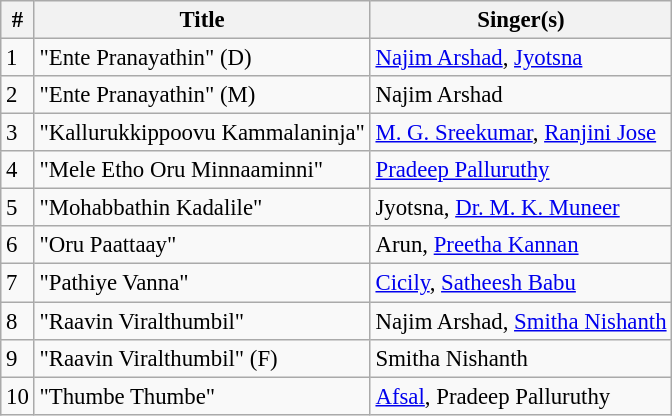<table class="wikitable" style="font-size:95%;">
<tr>
<th>#</th>
<th>Title</th>
<th>Singer(s)</th>
</tr>
<tr>
<td>1</td>
<td>"Ente Pranayathin" (D)</td>
<td><a href='#'>Najim Arshad</a>, <a href='#'>Jyotsna</a></td>
</tr>
<tr>
<td>2</td>
<td>"Ente Pranayathin" (M)</td>
<td>Najim Arshad</td>
</tr>
<tr>
<td>3</td>
<td>"Kallurukkippoovu Kammalaninja"</td>
<td><a href='#'>M. G. Sreekumar</a>, <a href='#'>Ranjini Jose</a></td>
</tr>
<tr>
<td>4</td>
<td>"Mele Etho Oru Minnaaminni"</td>
<td><a href='#'>Pradeep Palluruthy</a></td>
</tr>
<tr>
<td>5</td>
<td>"Mohabbathin Kadalile"</td>
<td>Jyotsna, <a href='#'>Dr. M. K. Muneer</a></td>
</tr>
<tr>
<td>6</td>
<td>"Oru Paattaay"</td>
<td>Arun, <a href='#'>Preetha Kannan</a></td>
</tr>
<tr>
<td>7</td>
<td>"Pathiye Vanna"</td>
<td><a href='#'>Cicily</a>, <a href='#'>Satheesh Babu</a></td>
</tr>
<tr>
<td>8</td>
<td>"Raavin Viralthumbil"</td>
<td>Najim Arshad, <a href='#'>Smitha Nishanth</a></td>
</tr>
<tr>
<td>9</td>
<td>"Raavin Viralthumbil" (F)</td>
<td>Smitha Nishanth</td>
</tr>
<tr>
<td>10</td>
<td>"Thumbe Thumbe"</td>
<td><a href='#'>Afsal</a>, Pradeep Palluruthy</td>
</tr>
</table>
